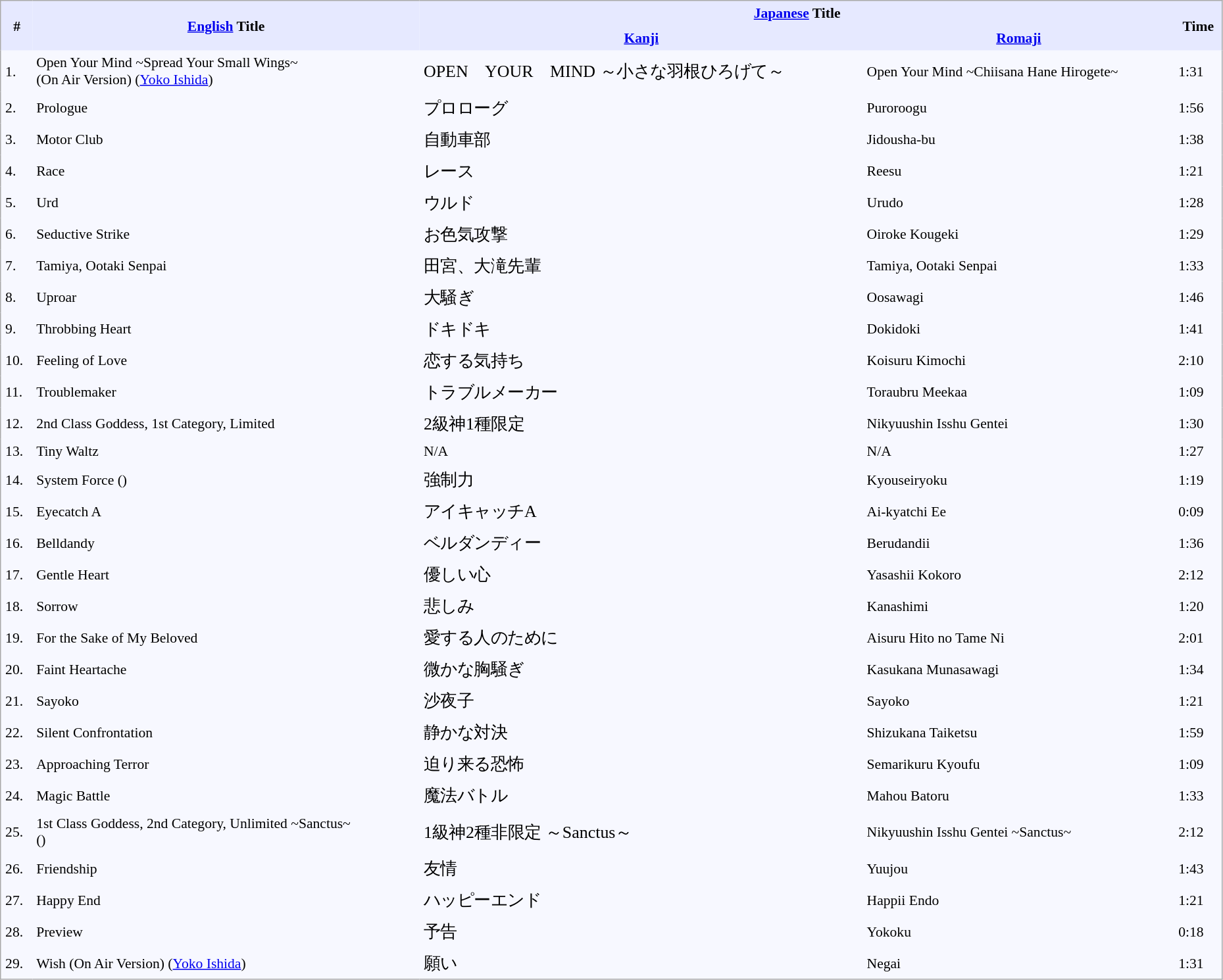<table border="0" cellpadding="4" cellspacing="0"  style="border:1px #aaa solid; border-collapse:collapse; padding:0.2em; margin:0 1em 1em; background:#f7f8ff; font-size:0.9em; width:98%;">
<tr style="vertical-align:middle; background:#e6e9ff;">
<th rowspan="2">#</th>
<th rowspan="2"><a href='#'>English</a> Title</th>
<th colspan="2"><a href='#'>Japanese</a> Title</th>
<th rowspan="2">Time</th>
</tr>
<tr style="background:#e6e9ff;">
<th><a href='#'>Kanji</a></th>
<th><a href='#'>Romaji</a></th>
</tr>
<tr>
<td>1.</td>
<td>Open Your Mind ~Spread Your Small Wings~<br>(On Air Version) (<a href='#'>Yoko Ishida</a>)</td>
<td style="font-size: 120%;">OPEN　YOUR　MIND ～小さな羽根ひろげて～</td>
<td>Open Your Mind ~Chiisana Hane Hirogete~</td>
<td>1:31</td>
</tr>
<tr>
<td>2.</td>
<td>Prologue</td>
<td style="font-size: 120%;">プロローグ</td>
<td>Puroroogu</td>
<td>1:56</td>
</tr>
<tr>
<td>3.</td>
<td>Motor Club</td>
<td style="font-size: 120%;">自動車部</td>
<td>Jidousha-bu</td>
<td>1:38</td>
</tr>
<tr>
<td>4.</td>
<td>Race</td>
<td style="font-size: 120%;">レース</td>
<td>Reesu</td>
<td>1:21</td>
</tr>
<tr>
<td>5.</td>
<td>Urd</td>
<td style="font-size: 120%;">ウルド</td>
<td>Urudo</td>
<td>1:28</td>
</tr>
<tr>
<td>6.</td>
<td>Seductive Strike</td>
<td style="font-size: 120%;">お色気攻撃</td>
<td>Oiroke Kougeki</td>
<td>1:29</td>
</tr>
<tr>
<td>7.</td>
<td>Tamiya, Ootaki Senpai</td>
<td style="font-size: 120%;">田宮、大滝先輩</td>
<td>Tamiya, Ootaki Senpai</td>
<td>1:33</td>
</tr>
<tr>
<td>8.</td>
<td>Uproar</td>
<td style="font-size: 120%;">大騒ぎ</td>
<td>Oosawagi</td>
<td>1:46</td>
</tr>
<tr>
<td>9.</td>
<td>Throbbing Heart</td>
<td style="font-size: 120%;">ドキドキ</td>
<td>Dokidoki</td>
<td>1:41</td>
</tr>
<tr>
<td>10.</td>
<td>Feeling of Love</td>
<td style="font-size: 120%;">恋する気持ち</td>
<td>Koisuru Kimochi</td>
<td>2:10</td>
</tr>
<tr>
<td>11.</td>
<td>Troublemaker</td>
<td style="font-size: 120%;">トラブルメーカー</td>
<td>Toraubru Meekaa</td>
<td>1:09</td>
</tr>
<tr>
<td>12.</td>
<td>2nd Class Goddess, 1st Category, Limited</td>
<td style="font-size: 120%;">2級神1種限定</td>
<td>Nikyuushin Isshu Gentei</td>
<td>1:30</td>
</tr>
<tr>
<td>13.</td>
<td>Tiny Waltz</td>
<td>N/A</td>
<td>N/A</td>
<td>1:27</td>
</tr>
<tr>
<td>14.</td>
<td>System Force ()</td>
<td style="font-size: 120%;">強制力</td>
<td>Kyouseiryoku</td>
<td>1:19</td>
</tr>
<tr>
<td>15.</td>
<td>Eyecatch A</td>
<td style="font-size: 120%;">アイキャッチA</td>
<td>Ai-kyatchi Ee</td>
<td>0:09</td>
</tr>
<tr>
<td>16.</td>
<td>Belldandy</td>
<td style="font-size: 120%;">ベルダンディー</td>
<td>Berudandii</td>
<td>1:36</td>
</tr>
<tr>
<td>17.</td>
<td>Gentle Heart</td>
<td style="font-size: 120%;">優しい心</td>
<td>Yasashii Kokoro</td>
<td>2:12</td>
</tr>
<tr>
<td>18.</td>
<td>Sorrow</td>
<td style="font-size: 120%;">悲しみ</td>
<td>Kanashimi</td>
<td>1:20</td>
</tr>
<tr>
<td>19.</td>
<td>For the Sake of My Beloved</td>
<td style="font-size: 120%;">愛する人のために</td>
<td>Aisuru Hito no Tame Ni</td>
<td>2:01</td>
</tr>
<tr>
<td>20.</td>
<td>Faint Heartache</td>
<td style="font-size: 120%;">微かな胸騒ぎ</td>
<td>Kasukana Munasawagi</td>
<td>1:34</td>
</tr>
<tr>
<td>21.</td>
<td>Sayoko</td>
<td style="font-size: 120%;">沙夜子</td>
<td>Sayoko</td>
<td>1:21</td>
</tr>
<tr>
<td>22.</td>
<td>Silent Confrontation</td>
<td style="font-size: 120%;">静かな対決</td>
<td>Shizukana Taiketsu</td>
<td>1:59</td>
</tr>
<tr>
<td>23.</td>
<td>Approaching Terror</td>
<td style="font-size: 120%;">迫り来る恐怖</td>
<td>Semarikuru Kyoufu</td>
<td>1:09</td>
</tr>
<tr>
<td>24.</td>
<td>Magic Battle</td>
<td style="font-size: 120%;">魔法バトル</td>
<td>Mahou Batoru</td>
<td>1:33</td>
</tr>
<tr>
<td>25.</td>
<td>1st Class Goddess, 2nd Category, Unlimited ~Sanctus~<br>()</td>
<td style="font-size: 120%;">1級神2種非限定 ～Sanctus～</td>
<td>Nikyuushin Isshu Gentei ~Sanctus~</td>
<td>2:12</td>
</tr>
<tr>
<td>26.</td>
<td>Friendship</td>
<td style="font-size: 120%;">友情</td>
<td>Yuujou</td>
<td>1:43</td>
</tr>
<tr>
<td>27.</td>
<td>Happy End</td>
<td style="font-size: 120%;">ハッピーエンド</td>
<td>Happii Endo</td>
<td>1:21</td>
</tr>
<tr>
<td>28.</td>
<td>Preview</td>
<td style="font-size: 120%;">予告</td>
<td>Yokoku</td>
<td>0:18</td>
</tr>
<tr>
<td>29.</td>
<td>Wish (On Air Version) (<a href='#'>Yoko Ishida</a>)</td>
<td style="font-size: 120%;">願い</td>
<td>Negai</td>
<td>1:31</td>
</tr>
</table>
